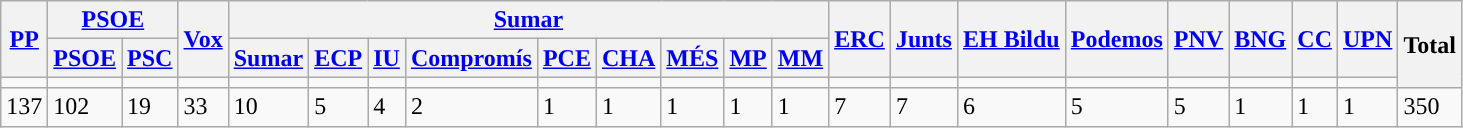<table class="wikitable">
<tr>
<th rowspan="2"><a href='#'>PP</a></th>
<th colspan="2"><a href='#'>PSOE</a></th>
<th rowspan="2"><a href='#'>Vox</a></th>
<th colspan="9"><a href='#'>Sumar</a></th>
<th rowspan="2"><a href='#'>ERC</a></th>
<th rowspan="2"><a href='#'>Junts</a></th>
<th rowspan="2"><a href='#'>EH Bildu</a></th>
<th rowspan="2"><a href='#'>Podemos</a></th>
<th rowspan="2"><a href='#'>PNV</a></th>
<th rowspan="2"><a href='#'>BNG</a></th>
<th rowspan="2"><a href='#'>CC</a></th>
<th rowspan="2"><a href='#'>UPN</a></th>
<th rowspan="3">Total</th>
</tr>
<tr>
<th><a href='#'>PSOE</a></th>
<th><a href='#'>PSC</a></th>
<th><a href='#'>Sumar</a></th>
<th><a href='#'>ECP</a></th>
<th><a href='#'>IU</a></th>
<th><a href='#'>Compromís</a></th>
<th><a href='#'>PCE</a></th>
<th><a href='#'>CHA</a></th>
<th><a href='#'>MÉS</a></th>
<th><a href='#'>MP</a></th>
<th><a href='#'>MM</a></th>
</tr>
<tr>
<td></td>
<td></td>
<td></td>
<td></td>
<td></td>
<td></td>
<td></td>
<td></td>
<td></td>
<td></td>
<td></td>
<td></td>
<td></td>
<td></td>
<td></td>
<td></td>
<td></td>
<td></td>
<td></td>
<td></td>
<td></td>
</tr>
<tr>
<td>137</td>
<td>102</td>
<td>19</td>
<td>33</td>
<td>10</td>
<td>5</td>
<td>4</td>
<td>2</td>
<td>1</td>
<td>1</td>
<td>1</td>
<td>1</td>
<td>1</td>
<td>7</td>
<td>7</td>
<td>6</td>
<td>5</td>
<td>5</td>
<td>1</td>
<td>1</td>
<td>1</td>
<td>350</td>
</tr>
</table>
